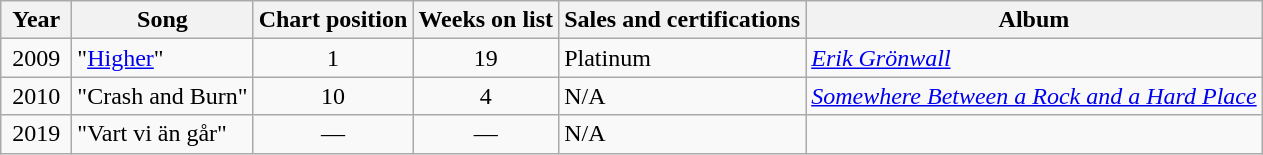<table class="wikitable">
<tr>
<th width="40">Year</th>
<th>Song</th>
<th>Chart position</th>
<th>Weeks on list</th>
<th>Sales and certifications</th>
<th>Album</th>
</tr>
<tr>
<td align="center" rowspan=1>2009</td>
<td>"<a href='#'>Higher</a>"</td>
<td align="center">1</td>
<td align="center">19</td>
<td>Platinum</td>
<td><em><a href='#'>Erik Grönwall</a></em></td>
</tr>
<tr>
<td align="center" rowspan=1>2010</td>
<td>"Crash and Burn"</td>
<td align="center">10</td>
<td align="center">4</td>
<td>N/A</td>
<td><em><a href='#'>Somewhere Between a Rock and a Hard Place</a></em></td>
</tr>
<tr>
<td align="center" rowspan=1>2019</td>
<td>"Vart vi än går"</td>
<td align="center">—</td>
<td align="center">—</td>
<td>N/A</td>
<td></td>
</tr>
</table>
